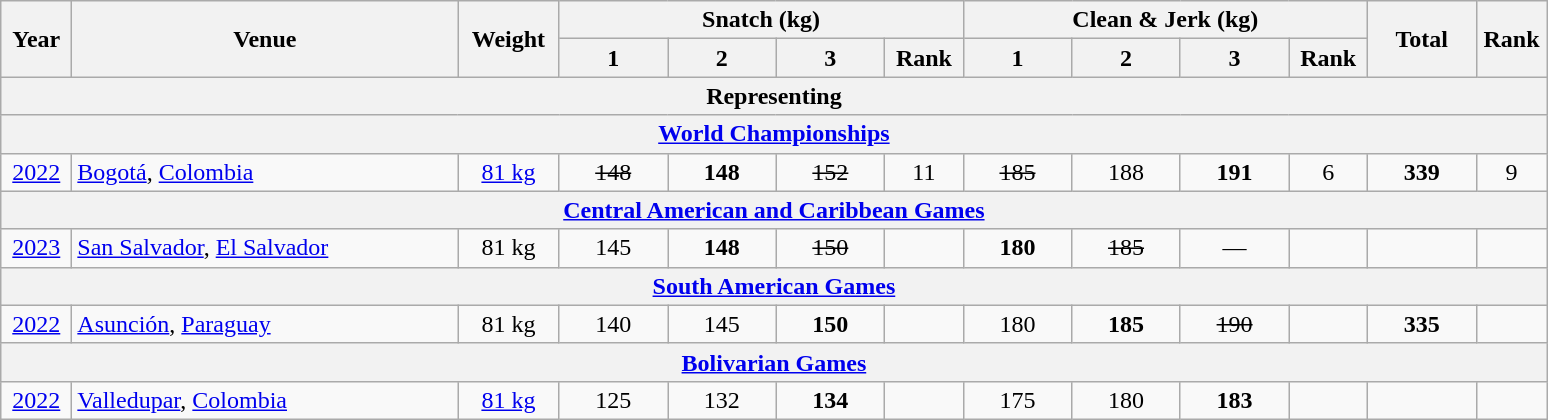<table class = "wikitable" style="text-align:center;">
<tr>
<th rowspan=2 width=40>Year</th>
<th rowspan=2 width=250>Venue</th>
<th rowspan=2 width=60>Weight</th>
<th colspan=4>Snatch (kg)</th>
<th colspan=4>Clean & Jerk (kg)</th>
<th rowspan=2 width=65>Total</th>
<th rowspan=2 width=40>Rank</th>
</tr>
<tr>
<th width=65>1</th>
<th width=65>2</th>
<th width=65>3</th>
<th width=45>Rank</th>
<th width=65>1</th>
<th width=65>2</th>
<th width=65>3</th>
<th width=45>Rank</th>
</tr>
<tr>
<th colspan=13>Representing </th>
</tr>
<tr>
<th colspan=13><a href='#'>World Championships</a></th>
</tr>
<tr>
<td><a href='#'>2022</a></td>
<td align=left> <a href='#'>Bogotá</a>, <a href='#'>Colombia</a></td>
<td><a href='#'>81 kg</a></td>
<td><s>148</s></td>
<td><strong>148</strong></td>
<td><s>152</s></td>
<td>11</td>
<td><s>185</s></td>
<td>188</td>
<td><strong>191</strong></td>
<td>6</td>
<td><strong>339</strong></td>
<td>9</td>
</tr>
<tr>
<th colspan=13><a href='#'>Central American and Caribbean Games</a></th>
</tr>
<tr>
<td><a href='#'>2023</a></td>
<td align=left> <a href='#'>San Salvador</a>, <a href='#'>El Salvador</a></td>
<td>81 kg</td>
<td>145</td>
<td><strong>148</strong></td>
<td><s>150</s></td>
<td></td>
<td><strong>180</strong></td>
<td><s>185</s></td>
<td>—</td>
<td></td>
<td></td>
<td></td>
</tr>
<tr>
<th colspan=13><a href='#'>South American Games</a></th>
</tr>
<tr>
<td><a href='#'>2022</a></td>
<td align=left> <a href='#'>Asunción</a>, <a href='#'>Paraguay</a></td>
<td>81 kg</td>
<td>140</td>
<td>145</td>
<td><strong>150</strong></td>
<td></td>
<td>180</td>
<td><strong>185</strong></td>
<td><s>190</s></td>
<td></td>
<td><strong>335</strong></td>
<td></td>
</tr>
<tr>
<th colspan=13><a href='#'>Bolivarian Games</a></th>
</tr>
<tr>
<td><a href='#'>2022</a></td>
<td align=left> <a href='#'>Valledupar</a>, <a href='#'>Colombia</a></td>
<td><a href='#'>81 kg</a></td>
<td>125</td>
<td>132</td>
<td><strong>134</strong></td>
<td></td>
<td>175</td>
<td>180</td>
<td><strong>183</strong></td>
<td></td>
<td></td>
<td></td>
</tr>
</table>
